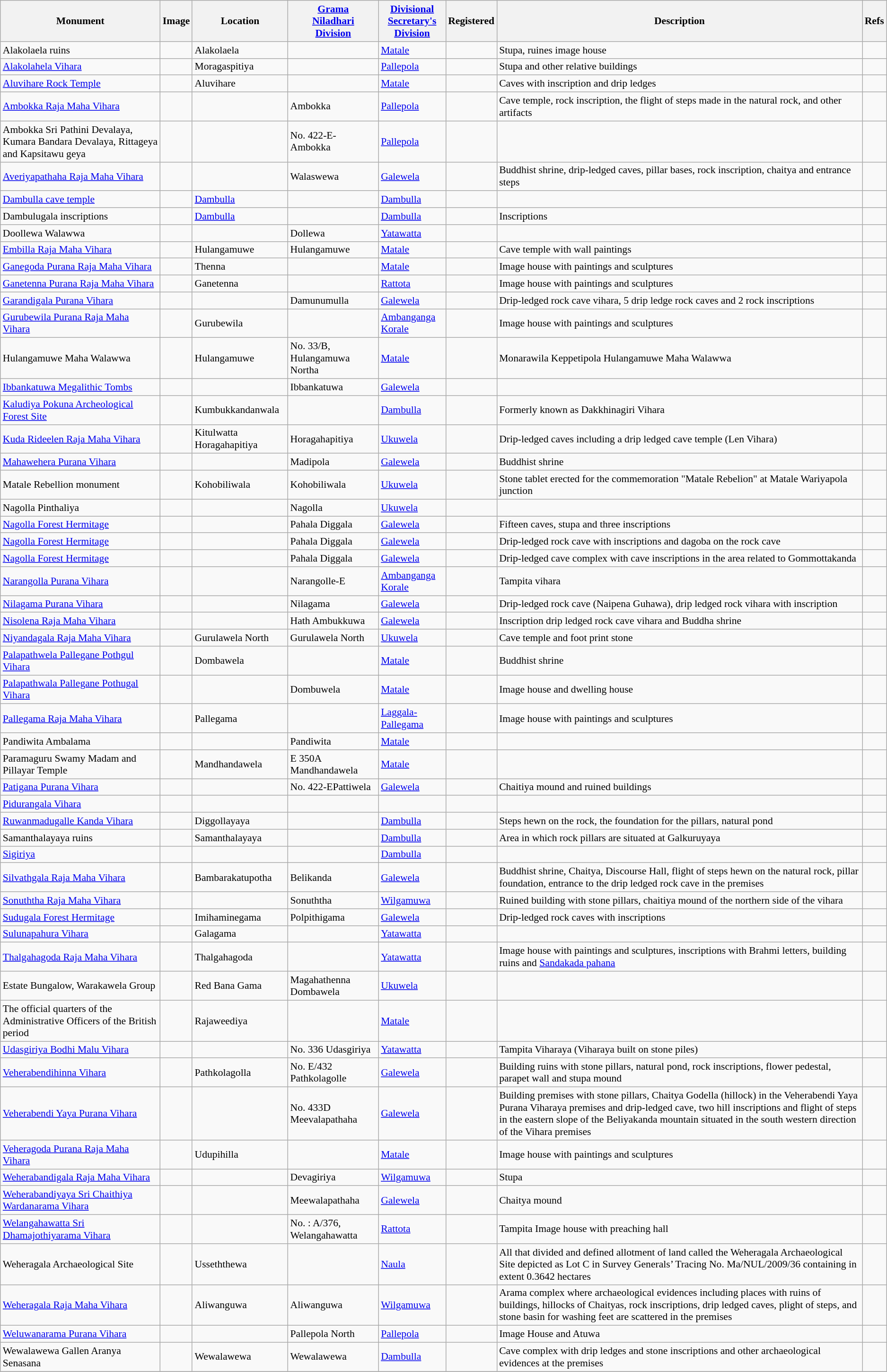<table class="wikitable plainrowheaders sortable" style="font-size:90%; text-align:left;">
<tr>
<th>Monument</th>
<th>Image</th>
<th>Location</th>
<th><a href='#'>Grama<br>Niladhari<br>Division</a></th>
<th><a href='#'>Divisional<br>Secretary's<br>Division</a></th>
<th>Registered</th>
<th>Description</th>
<th>Refs</th>
</tr>
<tr>
<td>Alakolaela ruins</td>
<td></td>
<td>Alakolaela</td>
<td></td>
<td><a href='#'>Matale</a></td>
<td align=center></td>
<td>Stupa, ruines image house</td>
<td></td>
</tr>
<tr>
<td><a href='#'>Alakolahela Vihara</a></td>
<td></td>
<td>Moragaspitiya</td>
<td></td>
<td><a href='#'>Pallepola</a></td>
<td align=center></td>
<td>Stupa and other relative buildings</td>
<td></td>
</tr>
<tr>
<td><a href='#'>Aluvihare Rock Temple</a></td>
<td></td>
<td>Aluvihare</td>
<td></td>
<td><a href='#'>Matale</a></td>
<td align=center></td>
<td>Caves with inscription and drip ledges</td>
<td></td>
</tr>
<tr>
<td><a href='#'>Ambokka Raja Maha Vihara</a></td>
<td></td>
<td></td>
<td>Ambokka</td>
<td><a href='#'>Pallepola</a></td>
<td align=center></td>
<td>Cave temple, rock inscription, the flight of steps made in the natural rock, and other artifacts</td>
<td></td>
</tr>
<tr>
<td>Ambokka Sri Pathini Devalaya, Kumara Bandara Devalaya, Rittageya and Kapsitawu geya</td>
<td></td>
<td></td>
<td>No. 422-E-Ambokka</td>
<td><a href='#'>Pallepola</a></td>
<td align=center></td>
<td></td>
<td></td>
</tr>
<tr>
<td><a href='#'>Averiyapathaha Raja Maha Vihara</a></td>
<td></td>
<td></td>
<td>Walaswewa</td>
<td><a href='#'>Galewela</a></td>
<td align=center></td>
<td>Buddhist shrine, drip-ledged caves, pillar bases, rock inscription, chaitya and entrance steps</td>
<td></td>
</tr>
<tr>
<td><a href='#'>Dambulla cave temple</a></td>
<td></td>
<td><a href='#'>Dambulla</a></td>
<td></td>
<td><a href='#'>Dambulla</a></td>
<td align=center></td>
<td></td>
<td></td>
</tr>
<tr>
<td>Dambulugala inscriptions</td>
<td></td>
<td><a href='#'>Dambulla</a></td>
<td></td>
<td><a href='#'>Dambulla</a></td>
<td align=center></td>
<td>Inscriptions</td>
<td></td>
</tr>
<tr>
<td>Doollewa Walawwa</td>
<td></td>
<td></td>
<td>Dollewa</td>
<td><a href='#'>Yatawatta</a></td>
<td align=center></td>
<td></td>
<td></td>
</tr>
<tr>
<td><a href='#'>Embilla Raja Maha Vihara</a></td>
<td></td>
<td>Hulangamuwe</td>
<td>Hulangamuwe</td>
<td><a href='#'>Matale</a></td>
<td align=center></td>
<td>Cave temple with wall paintings</td>
<td></td>
</tr>
<tr>
<td><a href='#'>Ganegoda Purana Raja Maha Vihara</a></td>
<td></td>
<td>Thenna</td>
<td></td>
<td><a href='#'>Matale</a></td>
<td align=center></td>
<td>Image house with paintings and sculptures</td>
<td></td>
</tr>
<tr>
<td><a href='#'>Ganetenna Purana Raja Maha Vihara</a></td>
<td></td>
<td>Ganetenna</td>
<td></td>
<td><a href='#'>Rattota</a></td>
<td align=center></td>
<td>Image house with paintings and sculptures</td>
<td></td>
</tr>
<tr>
<td><a href='#'>Garandigala Purana Vihara</a></td>
<td></td>
<td></td>
<td>Damunumulla</td>
<td><a href='#'>Galewela</a></td>
<td align=center></td>
<td>Drip-ledged rock cave vihara, 5 drip ledge rock caves and 2 rock inscriptions</td>
<td></td>
</tr>
<tr>
<td><a href='#'>Gurubewila Purana Raja Maha Vihara</a></td>
<td></td>
<td>Gurubewila</td>
<td></td>
<td><a href='#'>Ambanganga Korale</a></td>
<td align=center></td>
<td>Image house with paintings and sculptures</td>
<td></td>
</tr>
<tr>
<td>Hulangamuwe Maha Walawwa</td>
<td></td>
<td>Hulangamuwe</td>
<td>No. 33/B, Hulangamuwa Northa</td>
<td><a href='#'>Matale</a></td>
<td align=center></td>
<td>Monarawila Keppetipola Hulangamuwe Maha Walawwa</td>
<td></td>
</tr>
<tr>
<td><a href='#'>Ibbankatuwa Megalithic Tombs</a></td>
<td></td>
<td></td>
<td>Ibbankatuwa</td>
<td><a href='#'>Galewela</a></td>
<td align=center></td>
<td></td>
<td></td>
</tr>
<tr>
<td><a href='#'>Kaludiya Pokuna Archeological Forest Site</a></td>
<td></td>
<td>Kumbukkandanwala</td>
<td></td>
<td><a href='#'>Dambulla</a></td>
<td align=center></td>
<td>Formerly known as Dakkhinagiri Vihara</td>
<td></td>
</tr>
<tr>
<td><a href='#'>Kuda Rideelen Raja Maha Vihara</a></td>
<td></td>
<td>Kitulwatta Horagahapitiya</td>
<td>Horagahapitiya</td>
<td><a href='#'>Ukuwela</a></td>
<td align=center></td>
<td>Drip-ledged caves including a drip ledged cave temple (Len Vihara)</td>
<td></td>
</tr>
<tr>
<td><a href='#'>Mahawehera Purana Vihara</a></td>
<td></td>
<td></td>
<td>Madipola</td>
<td><a href='#'>Galewela</a></td>
<td align=center></td>
<td>Buddhist shrine</td>
<td></td>
</tr>
<tr>
<td>Matale Rebellion monument</td>
<td></td>
<td>Kohobiliwala</td>
<td>Kohobiliwala</td>
<td><a href='#'>Ukuwela</a></td>
<td align=center></td>
<td>Stone tablet erected for the commemoration "Matale Rebelion" at Matale Wariyapola junction</td>
<td></td>
</tr>
<tr>
<td>Nagolla Pinthaliya</td>
<td></td>
<td></td>
<td>Nagolla</td>
<td><a href='#'>Ukuwela</a></td>
<td align=center></td>
<td></td>
<td></td>
</tr>
<tr>
<td><a href='#'>Nagolla Forest Hermitage</a></td>
<td></td>
<td></td>
<td>Pahala Diggala</td>
<td><a href='#'>Galewela</a></td>
<td align=center></td>
<td>Fifteen caves, stupa and three inscriptions</td>
<td></td>
</tr>
<tr>
<td><a href='#'>Nagolla Forest Hermitage</a></td>
<td></td>
<td></td>
<td>Pahala Diggala</td>
<td><a href='#'>Galewela</a></td>
<td align=center></td>
<td>Drip-ledged rock cave with inscriptions and dagoba on the rock cave</td>
<td></td>
</tr>
<tr>
<td><a href='#'>Nagolla Forest Hermitage</a></td>
<td></td>
<td></td>
<td>Pahala Diggala</td>
<td><a href='#'>Galewela</a></td>
<td align=center></td>
<td>Drip-ledged cave complex with cave inscriptions in the area related to Gommottakanda</td>
<td></td>
</tr>
<tr>
<td><a href='#'>Narangolla Purana Vihara</a></td>
<td></td>
<td></td>
<td>Narangolle-E</td>
<td><a href='#'>Ambanganga Korale</a></td>
<td align=center></td>
<td>Tampita vihara</td>
<td></td>
</tr>
<tr>
<td><a href='#'>Nilagama Purana Vihara</a></td>
<td></td>
<td></td>
<td>Nilagama</td>
<td><a href='#'>Galewela</a></td>
<td align=center></td>
<td>Drip-ledged rock cave (Naipena Guhawa), drip ledged rock vihara with inscription</td>
<td></td>
</tr>
<tr>
<td><a href='#'>Nisolena Raja Maha Vihara</a></td>
<td></td>
<td></td>
<td>Hath Ambukkuwa</td>
<td><a href='#'>Galewela</a></td>
<td align=center></td>
<td>Inscription drip ledged rock cave vihara and Buddha shrine</td>
<td></td>
</tr>
<tr>
<td><a href='#'>Niyandagala Raja Maha Vihara</a></td>
<td></td>
<td>Gurulawela North</td>
<td>Gurulawela North</td>
<td><a href='#'>Ukuwela</a></td>
<td align=center></td>
<td>Cave temple and foot print stone</td>
<td></td>
</tr>
<tr>
<td><a href='#'>Palapathwela Pallegane Pothgul Vihara</a></td>
<td></td>
<td>Dombawela</td>
<td></td>
<td><a href='#'>Matale</a></td>
<td align=center></td>
<td>Buddhist shrine</td>
<td></td>
</tr>
<tr>
<td><a href='#'>Palapathwala Pallegane Pothugal Vihara</a></td>
<td></td>
<td></td>
<td>Dombuwela</td>
<td><a href='#'>Matale</a></td>
<td align=center></td>
<td>Image house and dwelling house</td>
<td></td>
</tr>
<tr>
<td><a href='#'>Pallegama Raja Maha Vihara</a></td>
<td></td>
<td>Pallegama</td>
<td></td>
<td><a href='#'>Laggala-Pallegama</a></td>
<td align=center></td>
<td>Image house with paintings and sculptures</td>
<td></td>
</tr>
<tr>
<td>Pandiwita Ambalama</td>
<td></td>
<td></td>
<td>Pandiwita</td>
<td><a href='#'>Matale</a></td>
<td align=center></td>
<td></td>
<td></td>
</tr>
<tr>
<td>Paramaguru Swamy Madam and Pillayar Temple</td>
<td></td>
<td>Mandhandawela</td>
<td>E 350A Mandhandawela</td>
<td><a href='#'>Matale</a></td>
<td align=center></td>
<td></td>
<td></td>
</tr>
<tr>
<td><a href='#'>Patigana Purana Vihara</a></td>
<td></td>
<td></td>
<td>No. 422-EPattiwela</td>
<td><a href='#'>Galewela</a></td>
<td align=center></td>
<td>Chaitiya mound and ruined buildings</td>
<td></td>
</tr>
<tr>
<td><a href='#'>Pidurangala Vihara</a></td>
<td></td>
<td></td>
<td></td>
<td></td>
<td align=center></td>
<td></td>
<td></td>
</tr>
<tr>
<td><a href='#'>Ruwanmadugalle Kanda Vihara</a></td>
<td></td>
<td>Diggollayaya</td>
<td></td>
<td><a href='#'>Dambulla</a></td>
<td align=center></td>
<td>Steps hewn on the rock, the foundation for the pillars, natural pond</td>
<td></td>
</tr>
<tr>
<td>Samanthalayaya ruins</td>
<td></td>
<td>Samanthalayaya</td>
<td></td>
<td><a href='#'>Dambulla</a></td>
<td align=center></td>
<td>Area in which rock pillars are situated at Galkuruyaya</td>
<td></td>
</tr>
<tr>
<td><a href='#'>Sigiriya</a></td>
<td></td>
<td></td>
<td></td>
<td><a href='#'>Dambulla</a></td>
<td align=center></td>
<td></td>
<td></td>
</tr>
<tr>
<td><a href='#'>Silvathgala Raja Maha Vihara</a></td>
<td></td>
<td>Bambarakatupotha</td>
<td>Belikanda</td>
<td><a href='#'>Galewela</a></td>
<td align=center></td>
<td>Buddhist shrine, Chaitya, Discourse Hall, flight of steps hewn on the natural rock, pillar foundation, entrance to the drip ledged rock cave in the premises</td>
<td></td>
</tr>
<tr>
<td><a href='#'>Sonuththa Raja Maha Vihara</a></td>
<td></td>
<td></td>
<td>Sonuththa</td>
<td><a href='#'>Wilgamuwa</a></td>
<td align=center></td>
<td>Ruined building with stone pillars, chaitiya mound of the northern side of the vihara</td>
<td></td>
</tr>
<tr>
<td><a href='#'>Sudugala Forest Hermitage</a></td>
<td></td>
<td>Imihaminegama</td>
<td>Polpithigama</td>
<td><a href='#'>Galewela</a></td>
<td align=center></td>
<td>Drip-ledged rock caves with inscriptions</td>
<td></td>
</tr>
<tr>
<td><a href='#'>Sulunapahura Vihara</a></td>
<td></td>
<td>Galagama</td>
<td></td>
<td><a href='#'>Yatawatta</a></td>
<td align=center></td>
<td></td>
<td></td>
</tr>
<tr>
<td><a href='#'>Thalgahagoda Raja Maha Vihara</a></td>
<td></td>
<td>Thalgahagoda</td>
<td></td>
<td><a href='#'>Yatawatta</a></td>
<td align=center></td>
<td>Image house with paintings and sculptures, inscriptions with Brahmi letters, building ruins and <a href='#'>Sandakada pahana</a></td>
<td></td>
</tr>
<tr>
<td>Estate Bungalow, Warakawela Group</td>
<td></td>
<td>Red Bana Gama</td>
<td>Magahathenna Dombawela</td>
<td><a href='#'>Ukuwela</a></td>
<td align=center></td>
<td></td>
<td></td>
</tr>
<tr>
<td>The official quarters of the Administrative Officers of the British period</td>
<td></td>
<td>Rajaweediya</td>
<td></td>
<td><a href='#'>Matale</a></td>
<td align=center></td>
<td></td>
<td></td>
</tr>
<tr>
<td><a href='#'>Udasgiriya Bodhi Malu Vihara</a></td>
<td></td>
<td></td>
<td>No. 336 Udasgiriya</td>
<td><a href='#'>Yatawatta</a></td>
<td align=center></td>
<td>Tampita Viharaya (Viharaya built on stone piles)</td>
<td></td>
</tr>
<tr>
<td><a href='#'>Veherabendihinna Vihara</a></td>
<td></td>
<td>Pathkolagolla</td>
<td>No. E/432 Pathkolagolle</td>
<td><a href='#'>Galewela</a></td>
<td align=center></td>
<td>Building ruins with stone pillars, natural pond, rock inscriptions, flower pedestal, parapet wall and stupa mound</td>
<td></td>
</tr>
<tr>
<td><a href='#'>Veherabendi Yaya Purana Vihara</a></td>
<td></td>
<td></td>
<td>No. 433D Meevalapathaha</td>
<td><a href='#'>Galewela</a></td>
<td align=center></td>
<td>Building premises with stone pillars, Chaitya Godella (hillock) in the Veherabendi Yaya Purana Viharaya premises and drip-ledged cave, two hill inscriptions and flight of steps in the eastern slope of the Beliyakanda mountain situated in the south western direction of the Vihara premises</td>
<td></td>
</tr>
<tr>
<td><a href='#'>Veheragoda Purana Raja Maha Vihara</a></td>
<td></td>
<td>Udupihilla</td>
<td></td>
<td><a href='#'>Matale</a></td>
<td align=center></td>
<td>Image house with paintings and sculptures</td>
<td></td>
</tr>
<tr>
<td><a href='#'>Weherabandigala Raja Maha Vihara</a></td>
<td></td>
<td></td>
<td>Devagiriya</td>
<td><a href='#'>Wilgamuwa</a></td>
<td align=center></td>
<td>Stupa</td>
<td></td>
</tr>
<tr>
<td><a href='#'>Weherabandiyaya Sri Chaithiya Wardanarama Vihara</a></td>
<td></td>
<td></td>
<td>Meewalapathaha</td>
<td><a href='#'>Galewela</a></td>
<td align=center></td>
<td>Chaitya mound</td>
<td></td>
</tr>
<tr>
<td><a href='#'>Welangahawatta Sri Dhamajothiyarama Vihara</a></td>
<td></td>
<td></td>
<td>No. : A/376, Welangahawatta</td>
<td><a href='#'>Rattota</a></td>
<td align=center></td>
<td>Tampita Image house with preaching hall</td>
<td></td>
</tr>
<tr>
<td>Weheragala Archaeological Site</td>
<td></td>
<td>Usseththewa</td>
<td></td>
<td><a href='#'>Naula</a></td>
<td align=center></td>
<td>All that divided and defined allotment of land called the Weheragala Archaeological Site depicted as Lot C in Survey Generals’ Tracing No. Ma/NUL/2009/36 containing in extent 0.3642 hectares</td>
<td></td>
</tr>
<tr>
<td><a href='#'>Weheragala Raja Maha Vihara</a></td>
<td></td>
<td>Aliwanguwa</td>
<td>Aliwanguwa</td>
<td><a href='#'>Wilgamuwa</a></td>
<td align=center></td>
<td>Arama complex where archaeological evidences including places with ruins of buildings, hillocks of Chaityas, rock inscriptions, drip ledged caves, plight of steps, and stone basin for washing feet are scattered in the premises</td>
<td></td>
</tr>
<tr>
<td><a href='#'>Weluwanarama Purana Vihara</a></td>
<td></td>
<td></td>
<td>Pallepola North</td>
<td><a href='#'>Pallepola</a></td>
<td align=center></td>
<td>Image House and Atuwa</td>
<td></td>
</tr>
<tr>
<td>Wewalawewa Gallen Aranya Senasana</td>
<td></td>
<td>Wewalawewa</td>
<td>Wewalawewa</td>
<td><a href='#'>Dambulla</a></td>
<td align=center></td>
<td>Cave complex with drip ledges and stone inscriptions and other archaeological evidences at the premises</td>
<td></td>
</tr>
<tr>
</tr>
</table>
